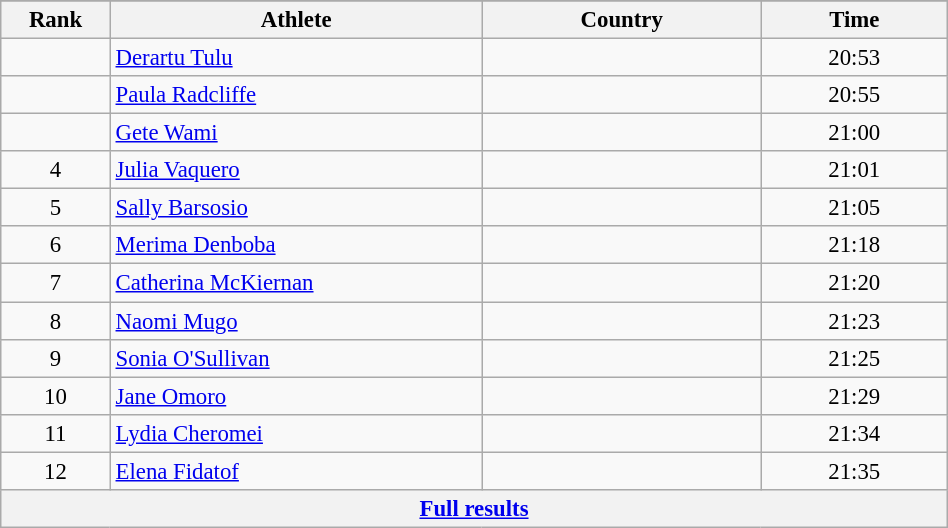<table class="wikitable sortable" style=" text-align:center; font-size:95%;" width="50%">
<tr>
</tr>
<tr>
<th width=5%>Rank</th>
<th width=20%>Athlete</th>
<th width=15%>Country</th>
<th width=10%>Time</th>
</tr>
<tr>
<td align=center></td>
<td align=left><a href='#'>Derartu Tulu</a></td>
<td align=left></td>
<td>20:53</td>
</tr>
<tr>
<td align=center></td>
<td align=left><a href='#'>Paula Radcliffe</a></td>
<td align=left></td>
<td>20:55</td>
</tr>
<tr>
<td align=center></td>
<td align=left><a href='#'>Gete Wami</a></td>
<td align=left></td>
<td>21:00</td>
</tr>
<tr>
<td align=center>4</td>
<td align=left><a href='#'>Julia Vaquero</a></td>
<td align=left></td>
<td>21:01</td>
</tr>
<tr>
<td align=center>5</td>
<td align=left><a href='#'>Sally Barsosio</a></td>
<td align=left></td>
<td>21:05</td>
</tr>
<tr>
<td align=center>6</td>
<td align=left><a href='#'>Merima Denboba</a></td>
<td align=left></td>
<td>21:18</td>
</tr>
<tr>
<td align=center>7</td>
<td align=left><a href='#'>Catherina McKiernan</a></td>
<td align=left></td>
<td>21:20</td>
</tr>
<tr>
<td align=center>8</td>
<td align=left><a href='#'>Naomi Mugo</a></td>
<td align=left></td>
<td>21:23</td>
</tr>
<tr>
<td align=center>9</td>
<td align=left><a href='#'>Sonia O'Sullivan</a></td>
<td align=left></td>
<td>21:25</td>
</tr>
<tr>
<td align=center>10</td>
<td align=left><a href='#'>Jane Omoro</a></td>
<td align=left></td>
<td>21:29</td>
</tr>
<tr>
<td align=center>11</td>
<td align=left><a href='#'>Lydia Cheromei</a></td>
<td align=left></td>
<td>21:34</td>
</tr>
<tr>
<td align=center>12</td>
<td align=left><a href='#'>Elena Fidatof</a></td>
<td align=left></td>
<td>21:35</td>
</tr>
<tr class="sortbottom">
<th colspan=4 align=center><a href='#'>Full results</a></th>
</tr>
</table>
